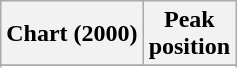<table class="wikitable sortable plainrowheaders">
<tr>
<th scope="col">Chart (2000)</th>
<th scope="col">Peak<br>position</th>
</tr>
<tr>
</tr>
<tr>
</tr>
</table>
